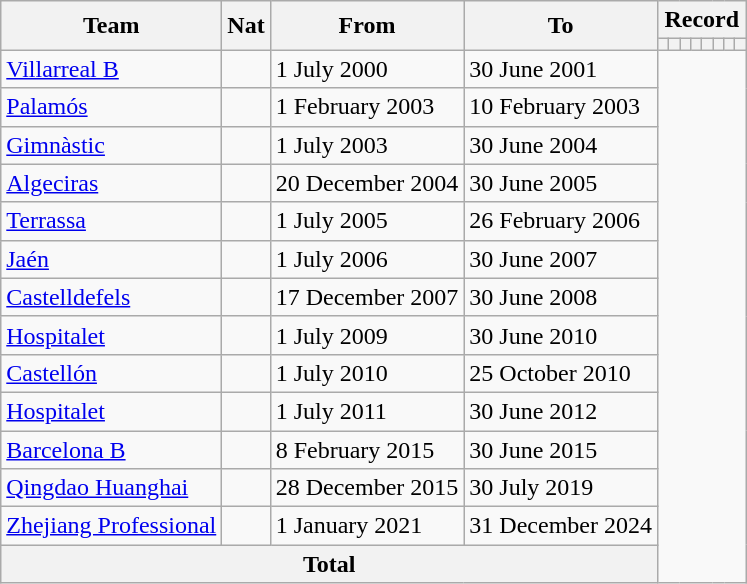<table class="wikitable" style="text-align: center">
<tr>
<th rowspan="2">Team</th>
<th rowspan="2">Nat</th>
<th rowspan="2">From</th>
<th rowspan="2">To</th>
<th colspan="9">Record</th>
</tr>
<tr>
<th></th>
<th></th>
<th></th>
<th></th>
<th></th>
<th></th>
<th></th>
<th></th>
</tr>
<tr>
<td align=left><a href='#'>Villarreal B</a></td>
<td></td>
<td align=left>1 July 2000</td>
<td align=left>30 June 2001<br></td>
</tr>
<tr>
<td align=left><a href='#'>Palamós</a></td>
<td></td>
<td align=left>1 February 2003</td>
<td align=left>10 February 2003<br></td>
</tr>
<tr>
<td align=left><a href='#'>Gimnàstic</a></td>
<td></td>
<td align=left>1 July 2003</td>
<td align=left>30 June 2004<br></td>
</tr>
<tr>
<td align=left><a href='#'>Algeciras</a></td>
<td></td>
<td align=left>20 December 2004</td>
<td align=left>30 June 2005<br></td>
</tr>
<tr>
<td align=left><a href='#'>Terrassa</a></td>
<td></td>
<td align=left>1 July 2005</td>
<td align=left>26 February 2006<br></td>
</tr>
<tr>
<td align=left><a href='#'>Jaén</a></td>
<td></td>
<td align=left>1 July 2006</td>
<td align=left>30 June 2007<br></td>
</tr>
<tr>
<td align=left><a href='#'>Castelldefels</a></td>
<td></td>
<td align=left>17 December 2007</td>
<td align=left>30 June 2008<br></td>
</tr>
<tr>
<td align=left><a href='#'>Hospitalet</a></td>
<td></td>
<td align=left>1 July 2009</td>
<td align=left>30 June 2010<br></td>
</tr>
<tr>
<td align=left><a href='#'>Castellón</a></td>
<td></td>
<td align=left>1 July 2010</td>
<td align=left>25 October 2010<br></td>
</tr>
<tr>
<td align=left><a href='#'>Hospitalet</a></td>
<td></td>
<td align=left>1 July 2011</td>
<td align=left>30 June 2012<br></td>
</tr>
<tr>
<td align=left><a href='#'>Barcelona B</a></td>
<td></td>
<td align=left>8 February 2015</td>
<td align=left>30 June 2015<br></td>
</tr>
<tr>
<td align=left><a href='#'>Qingdao Huanghai</a></td>
<td></td>
<td align=left>28 December 2015</td>
<td align=left>30 July 2019<br></td>
</tr>
<tr>
<td align=left><a href='#'>Zhejiang Professional</a></td>
<td></td>
<td align=left>1 January 2021</td>
<td align=left>31 December 2024<br></td>
</tr>
<tr>
<th colspan="4">Total<br></th>
</tr>
</table>
